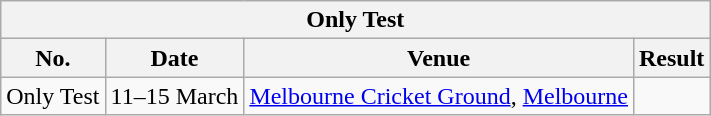<table class="wikitable">
<tr>
<th colspan="4">Only Test</th>
</tr>
<tr>
<th>No.</th>
<th>Date</th>
<th>Venue</th>
<th>Result</th>
</tr>
<tr>
<td>Only Test</td>
<td>11–15 March</td>
<td><a href='#'>Melbourne Cricket Ground</a>, <a href='#'>Melbourne</a></td>
<td></td>
</tr>
</table>
